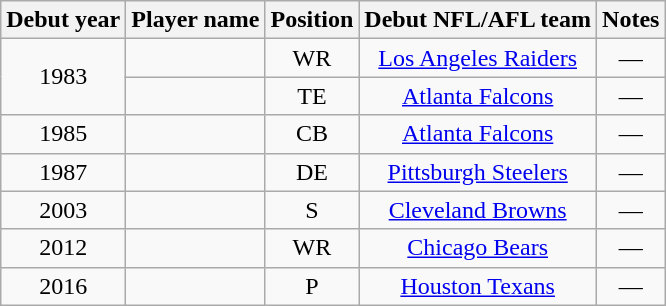<table class="wikitable sortable" style="text-align: center;">
<tr>
<th>Debut year</th>
<th>Player name</th>
<th>Position</th>
<th>Debut NFL/AFL team</th>
<th>Notes</th>
</tr>
<tr>
<td rowspan="2">1983</td>
<td align="center"></td>
<td align="center">WR</td>
<td align="center"><a href='#'>Los Angeles Raiders</a></td>
<td align="center">—</td>
</tr>
<tr>
<td align="center"></td>
<td align="center">TE</td>
<td align="center"><a href='#'>Atlanta Falcons</a></td>
<td align="center">—</td>
</tr>
<tr>
<td align="center">1985</td>
<td align="center"></td>
<td align="center">CB</td>
<td align="center"><a href='#'>Atlanta Falcons</a></td>
<td align="center">—</td>
</tr>
<tr>
<td align="center">1987</td>
<td align="center"></td>
<td align="center">DE</td>
<td align="center"><a href='#'>Pittsburgh Steelers</a></td>
<td align="center">—</td>
</tr>
<tr>
<td align="center">2003</td>
<td align="center"></td>
<td align="center">S</td>
<td align="center"><a href='#'>Cleveland Browns</a></td>
<td align="center">—</td>
</tr>
<tr>
<td align="center">2012</td>
<td align="center"></td>
<td align="center">WR</td>
<td align="center"><a href='#'>Chicago Bears</a></td>
<td align="center">—</td>
</tr>
<tr>
<td align="center">2016</td>
<td align="center"></td>
<td align="center">P</td>
<td align="center"><a href='#'>Houston Texans</a></td>
<td align="center">—</td>
</tr>
</table>
